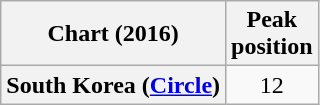<table class="wikitable plainrowheaders" style="text-align:center">
<tr>
<th scope="col">Chart (2016)</th>
<th scope="col">Peak<br>position</th>
</tr>
<tr>
<th scope="row">South Korea (<a href='#'>Circle</a>)</th>
<td>12</td>
</tr>
</table>
